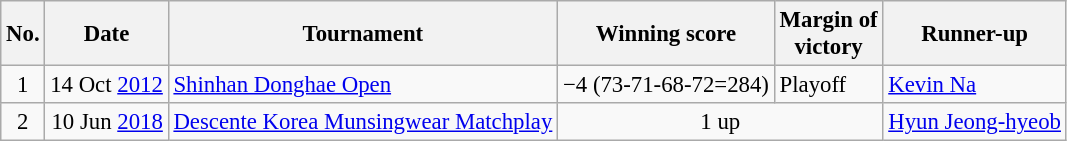<table class="wikitable" style="font-size:95%;">
<tr>
<th>No.</th>
<th>Date</th>
<th>Tournament</th>
<th>Winning score</th>
<th>Margin of<br>victory</th>
<th>Runner-up</th>
</tr>
<tr>
<td align=center>1</td>
<td align=right>14 Oct <a href='#'>2012</a></td>
<td><a href='#'>Shinhan Donghae Open</a></td>
<td>−4 (73-71-68-72=284)</td>
<td>Playoff</td>
<td> <a href='#'>Kevin Na</a></td>
</tr>
<tr>
<td align=center>2</td>
<td align=right>10 Jun <a href='#'>2018</a></td>
<td><a href='#'>Descente Korea Munsingwear Matchplay</a></td>
<td colspan=2 align=center>1 up</td>
<td> <a href='#'>Hyun Jeong-hyeob</a></td>
</tr>
</table>
